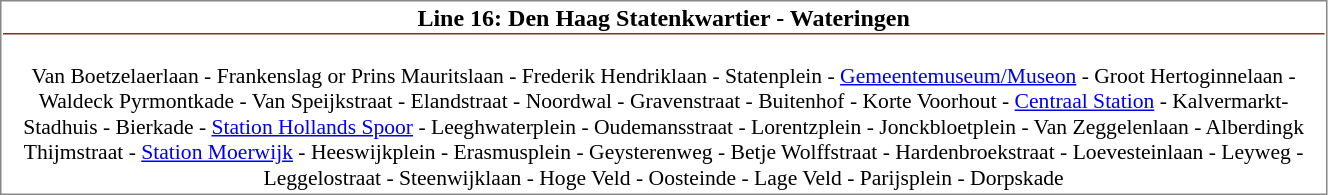<table align=left cellspacing=1 style="border:1px solid #888888;" width="70%">
<tr>
<td align=center style="border-bottom:1px solid #7C351E;"><strong>Line 16: Den Haag Statenkwartier - Wateringen</strong></td>
</tr>
<tr>
<td align="center" style="font-size: 90%;" colspan="2"><br>Van Boetzelaerlaan - Frankenslag or Prins Mauritslaan - Frederik Hendriklaan - Statenplein - <a href='#'>Gemeentemuseum/Museon</a> - Groot Hertoginnelaan - Waldeck Pyrmontkade - Van Speijkstraat - Elandstraat - Noordwal - Gravenstraat - Buitenhof - Korte Voorhout - <a href='#'>Centraal Station</a> - Kalvermarkt-Stadhuis - Bierkade - <a href='#'>Station Hollands Spoor</a> - Leeghwaterplein - Oudemansstraat - Lorentzplein - Jonckbloetplein - Van Zeggelenlaan - Alberdingk Thijmstraat - <a href='#'>Station Moerwijk</a> - Heeswijkplein - Erasmusplein - Geysterenweg - Betje Wolffstraat - Hardenbroekstraat - Loevesteinlaan - Leyweg - Leggelostraat - Steenwijklaan - Hoge Veld - Oosteinde - Lage Veld - Parijsplein - Dorpskade</td>
</tr>
</table>
